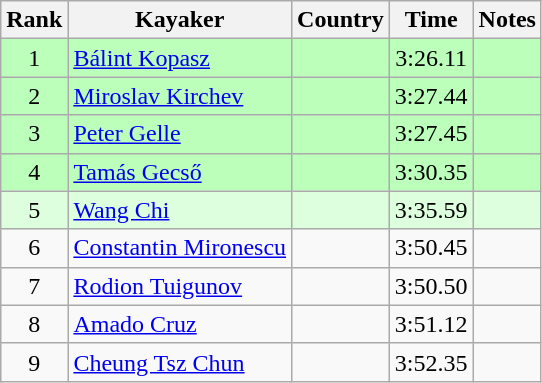<table class="wikitable" style="text-align:center">
<tr>
<th>Rank</th>
<th>Kayaker</th>
<th>Country</th>
<th>Time</th>
<th>Notes</th>
</tr>
<tr bgcolor=bbffbb>
<td>1</td>
<td align="left"><a href='#'>Bálint Kopasz</a></td>
<td align="left"></td>
<td>3:26.11</td>
<td></td>
</tr>
<tr bgcolor=bbffbb>
<td>2</td>
<td align="left"><a href='#'>Miroslav Kirchev</a></td>
<td align="left"></td>
<td>3:27.44</td>
<td></td>
</tr>
<tr bgcolor=bbffbb>
<td>3</td>
<td align="left"><a href='#'>Peter Gelle</a></td>
<td align="left"></td>
<td>3:27.45</td>
<td></td>
</tr>
<tr bgcolor=bbffbb>
<td>4</td>
<td align="left"><a href='#'>Tamás Gecső</a></td>
<td align="left"></td>
<td>3:30.35</td>
<td></td>
</tr>
<tr bgcolor=ddffdd>
<td>5</td>
<td align="left"><a href='#'>Wang Chi</a></td>
<td align="left"></td>
<td>3:35.59</td>
<td></td>
</tr>
<tr>
<td>6</td>
<td align="left"><a href='#'>Constantin Mironescu</a></td>
<td align="left"></td>
<td>3:50.45</td>
<td></td>
</tr>
<tr>
<td>7</td>
<td align="left"><a href='#'>Rodion Tuigunov</a></td>
<td align="left"></td>
<td>3:50.50</td>
<td></td>
</tr>
<tr>
<td>8</td>
<td align="left"><a href='#'>Amado Cruz</a></td>
<td align="left"></td>
<td>3:51.12</td>
<td></td>
</tr>
<tr>
<td>9</td>
<td align="left"><a href='#'>Cheung Tsz Chun</a></td>
<td align="left"></td>
<td>3:52.35</td>
<td></td>
</tr>
</table>
